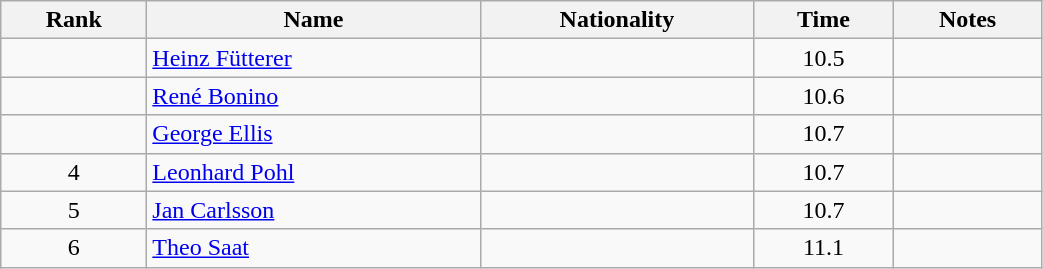<table class="wikitable sortable" style="text-align:center;width: 55%">
<tr>
<th>Rank</th>
<th>Name</th>
<th>Nationality</th>
<th>Time</th>
<th>Notes</th>
</tr>
<tr>
<td></td>
<td align=left><a href='#'>Heinz Fütterer</a></td>
<td align=left></td>
<td>10.5</td>
<td></td>
</tr>
<tr>
<td></td>
<td align=left><a href='#'>René Bonino</a></td>
<td align=left></td>
<td>10.6</td>
<td></td>
</tr>
<tr>
<td></td>
<td align=left><a href='#'>George Ellis</a></td>
<td align=left></td>
<td>10.7</td>
<td></td>
</tr>
<tr>
<td>4</td>
<td align=left><a href='#'>Leonhard Pohl</a></td>
<td align=left></td>
<td>10.7</td>
<td></td>
</tr>
<tr>
<td>5</td>
<td align=left><a href='#'>Jan Carlsson</a></td>
<td align=left></td>
<td>10.7</td>
<td></td>
</tr>
<tr>
<td>6</td>
<td align=left><a href='#'>Theo Saat</a></td>
<td align=left></td>
<td>11.1</td>
<td></td>
</tr>
</table>
